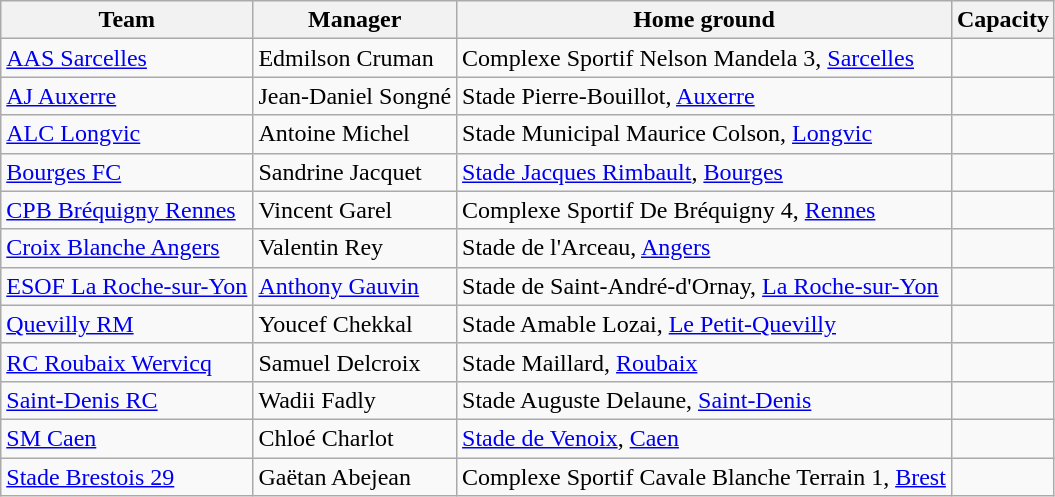<table class="wikitable sortable">
<tr>
<th>Team</th>
<th>Manager</th>
<th>Home ground</th>
<th>Capacity</th>
</tr>
<tr>
<td><a href='#'>AAS Sarcelles</a></td>
<td>Edmilson Cruman</td>
<td>Complexe Sportif Nelson Mandela 3, <a href='#'>Sarcelles</a></td>
<td></td>
</tr>
<tr>
<td><a href='#'>AJ Auxerre</a></td>
<td>Jean-Daniel Songné</td>
<td>Stade Pierre-Bouillot, <a href='#'>Auxerre</a></td>
<td></td>
</tr>
<tr>
<td><a href='#'>ALC Longvic</a></td>
<td>Antoine Michel</td>
<td>Stade Municipal Maurice Colson, <a href='#'>Longvic</a></td>
<td></td>
</tr>
<tr>
<td><a href='#'>Bourges FC</a></td>
<td>Sandrine Jacquet</td>
<td><a href='#'>Stade Jacques Rimbault</a>, <a href='#'>Bourges</a></td>
<td></td>
</tr>
<tr>
<td><a href='#'>CPB Bréquigny Rennes</a></td>
<td>Vincent Garel</td>
<td>Complexe Sportif De Bréquigny 4, <a href='#'>Rennes</a></td>
<td></td>
</tr>
<tr>
<td><a href='#'>Croix Blanche Angers</a></td>
<td>Valentin Rey</td>
<td>Stade de l'Arceau, <a href='#'>Angers</a></td>
<td></td>
</tr>
<tr>
<td><a href='#'>ESOF La Roche-sur-Yon</a></td>
<td><a href='#'>Anthony Gauvin</a></td>
<td>Stade de Saint-André-d'Ornay, <a href='#'>La Roche-sur-Yon</a></td>
<td></td>
</tr>
<tr>
<td><a href='#'>Quevilly RM</a></td>
<td>Youcef Chekkal</td>
<td>Stade Amable Lozai, <a href='#'>Le Petit-Quevilly</a></td>
<td></td>
</tr>
<tr>
<td><a href='#'>RC Roubaix Wervicq</a></td>
<td>Samuel Delcroix</td>
<td>Stade Maillard, <a href='#'>Roubaix</a></td>
<td></td>
</tr>
<tr>
<td><a href='#'>Saint-Denis RC</a></td>
<td>Wadii Fadly</td>
<td>Stade Auguste Delaune, <a href='#'>Saint-Denis</a></td>
<td></td>
</tr>
<tr>
<td><a href='#'>SM Caen</a></td>
<td>Chloé Charlot</td>
<td><a href='#'>Stade de Venoix</a>, <a href='#'>Caen</a></td>
<td></td>
</tr>
<tr>
<td><a href='#'>Stade Brestois 29</a></td>
<td>Gaëtan Abejean</td>
<td>Complexe Sportif Cavale Blanche Terrain 1, <a href='#'>Brest</a></td>
<td></td>
</tr>
</table>
